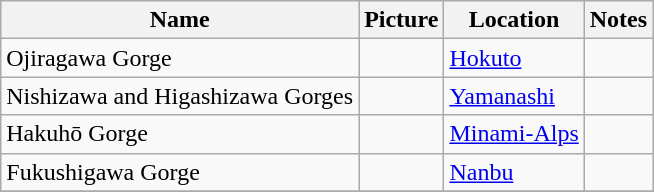<table class="wikitable">
<tr>
<th>Name</th>
<th>Picture</th>
<th>Location</th>
<th>Notes</th>
</tr>
<tr>
<td>Ojiragawa Gorge</td>
<td></td>
<td><a href='#'>Hokuto</a></td>
<td></td>
</tr>
<tr>
<td>Nishizawa and Higashizawa Gorges</td>
<td></td>
<td><a href='#'>Yamanashi</a></td>
<td></td>
</tr>
<tr>
<td>Hakuhō Gorge</td>
<td></td>
<td><a href='#'>Minami-Alps</a></td>
<td></td>
</tr>
<tr>
<td>Fukushigawa Gorge</td>
<td></td>
<td><a href='#'>Nanbu</a></td>
<td></td>
</tr>
<tr>
</tr>
</table>
